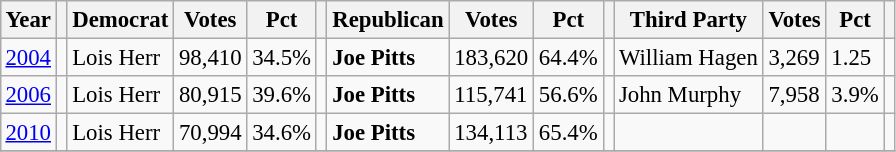<table class="wikitable" style="margin:0.5em ; font-size:95%">
<tr>
<th>Year</th>
<th></th>
<th>Democrat</th>
<th>Votes</th>
<th>Pct</th>
<th></th>
<th>Republican</th>
<th>Votes</th>
<th>Pct</th>
<th></th>
<th>Third Party</th>
<th>Votes</th>
<th>Pct</th>
<th></th>
</tr>
<tr>
<td><a href='#'>2004</a></td>
<td></td>
<td>Lois Herr</td>
<td>98,410</td>
<td>34.5%</td>
<td></td>
<td><strong>Joe Pitts</strong></td>
<td>183,620</td>
<td>64.4%</td>
<td></td>
<td>William Hagen</td>
<td>3,269</td>
<td>1.25</td>
<td></td>
</tr>
<tr>
<td><a href='#'>2006</a></td>
<td></td>
<td>Lois Herr</td>
<td>80,915</td>
<td>39.6%</td>
<td></td>
<td><strong>Joe Pitts</strong></td>
<td>115,741</td>
<td>56.6%</td>
<td></td>
<td>John Murphy</td>
<td>7,958</td>
<td>3.9%</td>
<td></td>
</tr>
<tr>
<td><a href='#'>2010</a></td>
<td></td>
<td>Lois Herr</td>
<td>70,994</td>
<td>34.6%</td>
<td></td>
<td><strong>Joe Pitts</strong></td>
<td>134,113</td>
<td>65.4%</td>
<td></td>
<td></td>
<td></td>
<td></td>
<td></td>
</tr>
<tr>
</tr>
</table>
